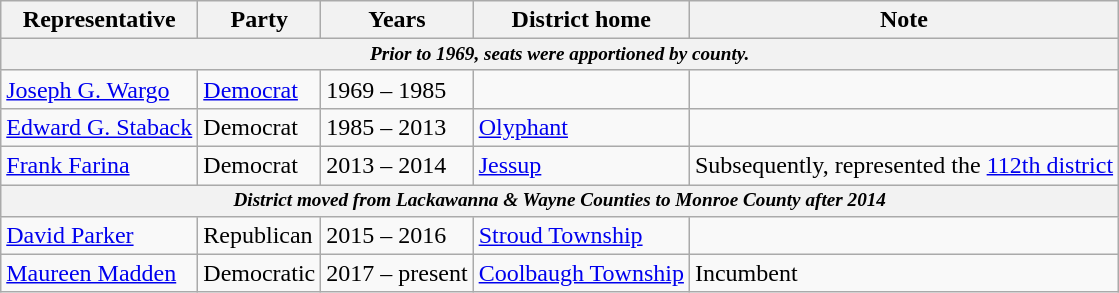<table class=wikitable>
<tr valign=bottom>
<th>Representative</th>
<th>Party</th>
<th>Years</th>
<th>District home</th>
<th>Note</th>
</tr>
<tr>
<th colspan=5 style="font-size: 80%;"><em>Prior to 1969, seats were apportioned by county.</em></th>
</tr>
<tr>
<td><a href='#'>Joseph G. Wargo</a></td>
<td><a href='#'>Democrat</a></td>
<td>1969 – 1985</td>
<td></td>
<td></td>
</tr>
<tr>
<td><a href='#'>Edward G. Staback</a></td>
<td>Democrat</td>
<td>1985 – 2013</td>
<td><a href='#'>Olyphant</a></td>
<td></td>
</tr>
<tr>
<td><a href='#'>Frank Farina</a></td>
<td>Democrat</td>
<td>2013 – 2014</td>
<td><a href='#'>Jessup</a></td>
<td>Subsequently, represented the <a href='#'>112th district</a></td>
</tr>
<tr>
<th colspan=5 style="font-size: 80%;"><em>District moved from Lackawanna & Wayne Counties to Monroe County after 2014</em></th>
</tr>
<tr>
<td><a href='#'>David Parker</a></td>
<td>Republican</td>
<td>2015 – 2016</td>
<td><a href='#'>Stroud Township</a></td>
<td></td>
</tr>
<tr>
<td><a href='#'>Maureen Madden</a></td>
<td>Democratic</td>
<td>2017 – present</td>
<td><a href='#'>Coolbaugh Township</a></td>
<td>Incumbent</td>
</tr>
</table>
